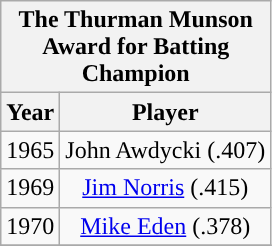<table class="wikitable" style="display: inline-table; margin-right: 20px; text-align:center">
<tr>
<th scope="col" colspan="2" style="width: 145px;">The Thurman Munson Award for Batting Champion</th>
</tr>
<tr>
<th scope="col">Year</th>
<th scope="col">Player</th>
</tr>
<tr>
<td>1965</td>
<td>John Awdycki (.407)</td>
</tr>
<tr>
<td>1969</td>
<td><a href='#'>Jim Norris</a> (.415)</td>
</tr>
<tr>
<td>1970</td>
<td><a href='#'>Mike Eden</a> (.378)</td>
</tr>
<tr>
</tr>
</table>
